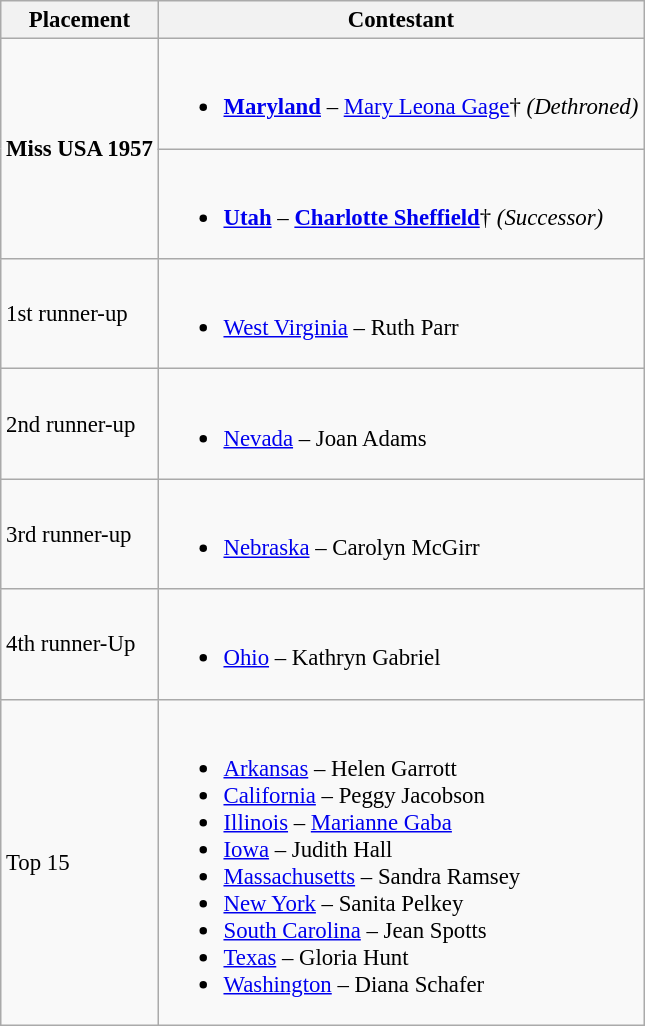<table class="wikitable sortable" style="font-size: 95%;">
<tr>
<th>Placement</th>
<th>Contestant</th>
</tr>
<tr>
<td rowspan="2" align="center"><strong>Miss USA 1957</strong></td>
<td><br><ul><li><strong> <a href='#'>Maryland</a></strong> – <a href='#'>Mary Leona Gage</a>† <em>(Dethroned)</em></li></ul></td>
</tr>
<tr>
<td><br><ul><li><strong> <a href='#'>Utah</a></strong> – <strong><a href='#'>Charlotte Sheffield</a></strong>† <em>(Successor)</em></li></ul></td>
</tr>
<tr>
<td>1st runner-up</td>
<td><br><ul><li> <a href='#'>West Virginia</a> – Ruth Parr</li></ul></td>
</tr>
<tr>
<td>2nd runner-up</td>
<td><br><ul><li> <a href='#'>Nevada</a> – Joan Adams</li></ul></td>
</tr>
<tr>
<td>3rd runner-up</td>
<td><br><ul><li> <a href='#'>Nebraska</a> – Carolyn McGirr</li></ul></td>
</tr>
<tr>
<td>4th runner-Up</td>
<td><br><ul><li> <a href='#'>Ohio</a> – Kathryn Gabriel</li></ul></td>
</tr>
<tr>
<td>Top 15</td>
<td><br><ul><li> <a href='#'>Arkansas</a> – Helen Garrott</li><li> <a href='#'>California</a> – Peggy Jacobson</li><li> <a href='#'>Illinois</a> – <a href='#'>Marianne Gaba</a></li><li> <a href='#'>Iowa</a> – Judith Hall</li><li> <a href='#'>Massachusetts</a> – Sandra Ramsey</li><li> <a href='#'>New York</a> – Sanita Pelkey</li><li> <a href='#'>South Carolina</a> – Jean Spotts</li><li> <a href='#'>Texas</a> – Gloria Hunt</li><li> <a href='#'>Washington</a> – Diana Schafer</li></ul></td>
</tr>
</table>
